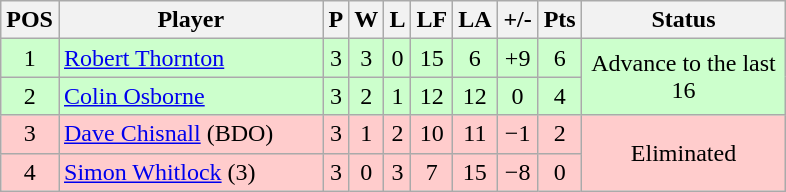<table class="wikitable" style="text-align:center; margin: 1em auto 1em auto, align:left">
<tr>
<th width=20>POS</th>
<th width=169>Player</th>
<th width=3>P</th>
<th width=3>W</th>
<th width=3>L</th>
<th width=20>LF</th>
<th width=20>LA</th>
<th width=20>+/-</th>
<th width=20>Pts</th>
<th width=129>Status</th>
</tr>
<tr style="background:#CCFFCC;">
<td>1</td>
<td style="text-align:left;"> <a href='#'>Robert Thornton</a></td>
<td>3</td>
<td>3</td>
<td>0</td>
<td>15</td>
<td>6</td>
<td>+9</td>
<td>6</td>
<td rowspan=2>Advance to the last 16</td>
</tr>
<tr style="background:#CCFFCC;">
<td>2</td>
<td style="text-align:left;"> <a href='#'>Colin Osborne</a></td>
<td>3</td>
<td>2</td>
<td>1</td>
<td>12</td>
<td>12</td>
<td>0</td>
<td>4</td>
</tr>
<tr style="background:#FFCCCC;">
<td>3</td>
<td style="text-align:left;"> <a href='#'>Dave Chisnall</a> (BDO)</td>
<td>3</td>
<td>1</td>
<td>2</td>
<td>10</td>
<td>11</td>
<td>−1</td>
<td>2</td>
<td rowspan=2>Eliminated</td>
</tr>
<tr style="background:#FFCCCC;">
<td>4</td>
<td style="text-align:left;"> <a href='#'>Simon Whitlock</a> (3)</td>
<td>3</td>
<td>0</td>
<td>3</td>
<td>7</td>
<td>15</td>
<td>−8</td>
<td>0</td>
</tr>
</table>
